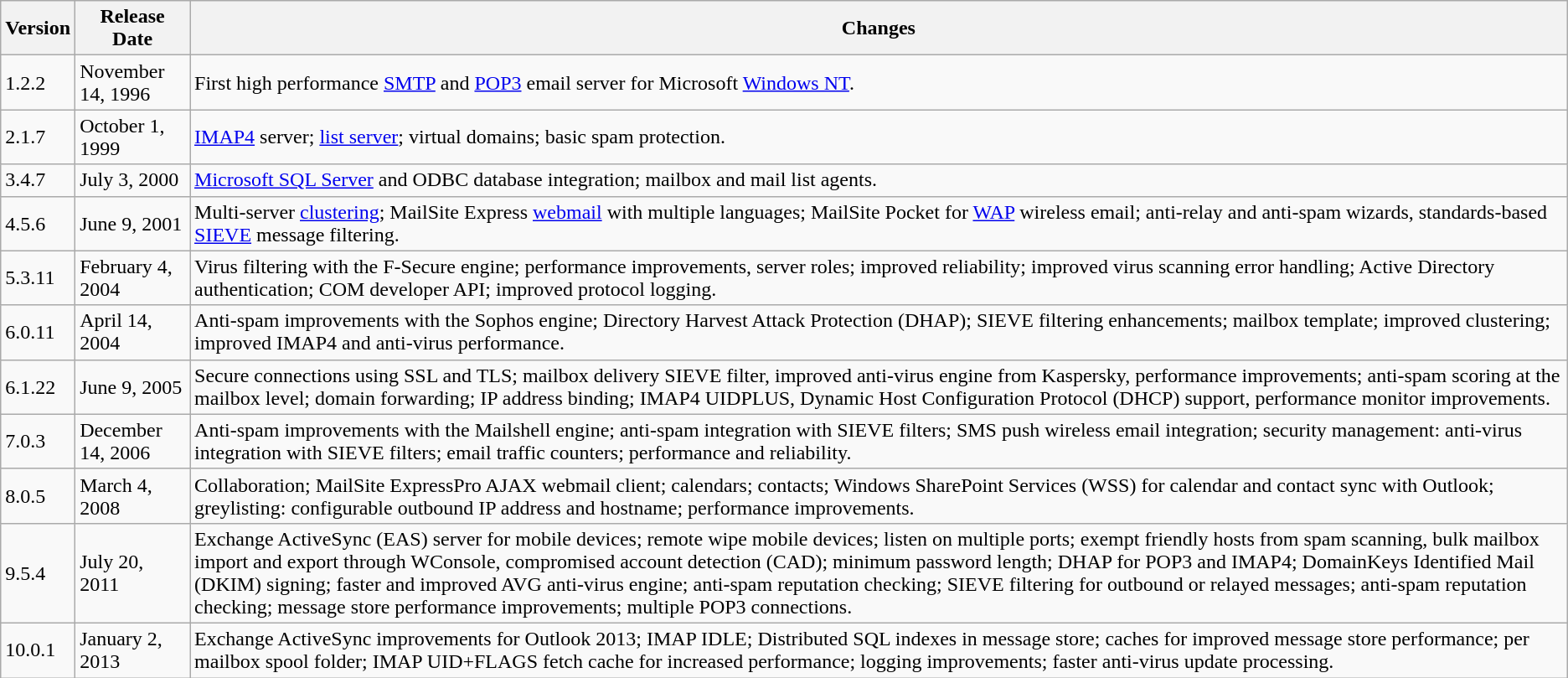<table class="wikitable">
<tr>
<th>Version</th>
<th>Release Date</th>
<th>Changes</th>
</tr>
<tr>
<td>1.2.2</td>
<td>November 14, 1996</td>
<td>First high performance <a href='#'>SMTP</a> and <a href='#'>POP3</a> email server for Microsoft <a href='#'>Windows NT</a>.</td>
</tr>
<tr>
<td>2.1.7</td>
<td>October 1, 1999</td>
<td><a href='#'>IMAP4</a> server; <a href='#'>list server</a>; virtual domains; basic spam protection.</td>
</tr>
<tr>
<td>3.4.7</td>
<td>July 3, 2000</td>
<td><a href='#'>Microsoft SQL Server</a> and ODBC database integration; mailbox and mail list agents.</td>
</tr>
<tr>
<td>4.5.6</td>
<td>June 9, 2001</td>
<td>Multi-server <a href='#'>clustering</a>; MailSite Express <a href='#'>webmail</a> with multiple languages; MailSite Pocket for <a href='#'>WAP</a> wireless email; anti-relay and anti-spam wizards, standards-based <a href='#'>SIEVE</a> message filtering.</td>
</tr>
<tr>
<td>5.3.11</td>
<td>February 4, 2004</td>
<td>Virus filtering with the F-Secure engine; performance improvements, server roles; improved reliability; improved virus scanning error handling; Active Directory authentication; COM developer API; improved protocol logging.</td>
</tr>
<tr>
<td>6.0.11</td>
<td>April 14, 2004</td>
<td>Anti-spam improvements with the Sophos engine; Directory Harvest Attack Protection (DHAP); SIEVE filtering enhancements; mailbox template; improved clustering; improved IMAP4 and anti-virus performance.</td>
</tr>
<tr>
<td>6.1.22</td>
<td>June 9, 2005</td>
<td>Secure connections using SSL and TLS; mailbox delivery SIEVE filter, improved anti-virus engine from Kaspersky, performance improvements; anti-spam scoring at the mailbox level; domain forwarding; IP address binding; IMAP4 UIDPLUS, Dynamic Host Configuration Protocol (DHCP) support, performance monitor improvements.</td>
</tr>
<tr>
<td>7.0.3</td>
<td>December 14, 2006</td>
<td>Anti-spam improvements with the Mailshell engine; anti-spam integration with SIEVE filters; SMS push wireless email integration; security management: anti-virus integration with SIEVE filters; email traffic counters; performance and reliability.</td>
</tr>
<tr>
<td>8.0.5</td>
<td>March 4, 2008</td>
<td>Collaboration; MailSite ExpressPro AJAX webmail client; calendars; contacts; Windows SharePoint Services (WSS) for calendar and contact sync with Outlook; greylisting: configurable outbound IP address and hostname; performance improvements.</td>
</tr>
<tr>
<td>9.5.4</td>
<td>July 20, 2011</td>
<td>Exchange ActiveSync (EAS) server for mobile devices; remote wipe mobile devices; listen on multiple ports; exempt friendly hosts from spam scanning, bulk mailbox import and export through WConsole, compromised account detection (CAD); minimum password length; DHAP for POP3 and IMAP4; DomainKeys Identified Mail (DKIM) signing; faster and improved AVG anti-virus engine; anti-spam reputation checking; SIEVE filtering for outbound or relayed messages; anti-spam reputation checking; message store performance improvements; multiple POP3 connections.</td>
</tr>
<tr>
<td>10.0.1</td>
<td>January 2, 2013</td>
<td>Exchange ActiveSync improvements for Outlook 2013; IMAP IDLE; Distributed SQL indexes in message store; caches for improved message store performance; per mailbox spool folder; IMAP UID+FLAGS fetch cache for increased performance; logging improvements; faster anti-virus update processing.</td>
</tr>
</table>
